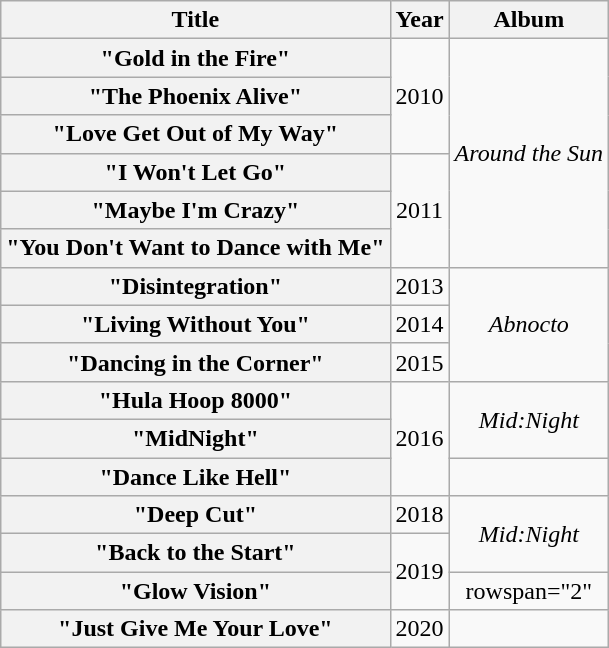<table class="wikitable plainrowheaders" style="text-align:center;">
<tr>
<th scope="col">Title</th>
<th scope="col">Year</th>
<th scope="col">Album</th>
</tr>
<tr>
<th scope="row">"Gold in the Fire"</th>
<td rowspan="3">2010</td>
<td rowspan="6"><em>Around the Sun</em></td>
</tr>
<tr>
<th scope="row">"The Phoenix Alive"</th>
</tr>
<tr>
<th scope="row">"Love Get Out of My Way"</th>
</tr>
<tr>
<th scope="row">"I Won't Let Go"</th>
<td rowspan="3">2011</td>
</tr>
<tr>
<th scope="row">"Maybe I'm Crazy"</th>
</tr>
<tr>
<th scope="row">"You Don't Want to Dance with Me"<br></th>
</tr>
<tr>
<th scope="row">"Disintegration"<br></th>
<td>2013</td>
<td rowspan="3"><em>Abnocto</em></td>
</tr>
<tr>
<th scope="row">"Living Without You"</th>
<td>2014</td>
</tr>
<tr>
<th scope="row">"Dancing in the Corner"</th>
<td>2015</td>
</tr>
<tr>
<th scope="row">"Hula Hoop 8000"</th>
<td rowspan="3">2016</td>
<td rowspan="2"><em>Mid:Night</em></td>
</tr>
<tr>
<th scope="row">"MidNight"</th>
</tr>
<tr>
<th scope="row">"Dance Like Hell"</th>
<td></td>
</tr>
<tr>
<th scope="row">"Deep Cut"</th>
<td>2018</td>
<td rowspan="2"><em>Mid:Night</em></td>
</tr>
<tr>
<th scope="row">"Back to the Start"</th>
<td rowspan="2">2019</td>
</tr>
<tr>
<th scope="row">"Glow Vision"</th>
<td>rowspan="2" </td>
</tr>
<tr>
<th scope="row">"Just Give Me Your Love"</th>
<td>2020</td>
</tr>
</table>
